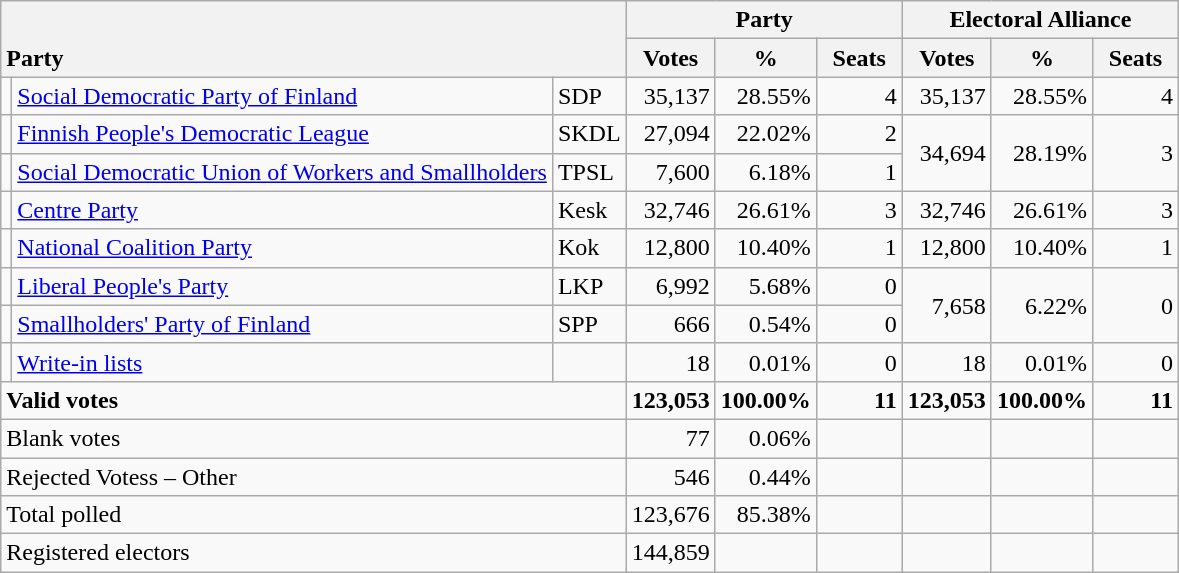<table class="wikitable" border="1" style="text-align:right;">
<tr>
<th style="text-align:left;" valign=bottom rowspan=2 colspan=3>Party</th>
<th colspan=3>Party</th>
<th colspan=3>Electoral Alliance</th>
</tr>
<tr>
<th align=center valign=bottom width="50">Votes</th>
<th align=center valign=bottom width="50">%</th>
<th align=center valign=bottom width="50">Seats</th>
<th align=center valign=bottom width="50">Votes</th>
<th align=center valign=bottom width="50">%</th>
<th align=center valign=bottom width="50">Seats</th>
</tr>
<tr>
<td></td>
<td align=left style="white-space: nowrap;"><a href='#'>Social Democratic Party of Finland</a></td>
<td align=left>SDP</td>
<td>35,137</td>
<td>28.55%</td>
<td>4</td>
<td>35,137</td>
<td>28.55%</td>
<td>4</td>
</tr>
<tr>
<td></td>
<td align=left><a href='#'>Finnish People's Democratic League</a></td>
<td align=left>SKDL</td>
<td>27,094</td>
<td>22.02%</td>
<td>2</td>
<td rowspan=2>34,694</td>
<td rowspan=2>28.19%</td>
<td rowspan=2>3</td>
</tr>
<tr>
<td></td>
<td align=left><a href='#'>Social Democratic Union of Workers and Smallholders</a></td>
<td align=left>TPSL</td>
<td>7,600</td>
<td>6.18%</td>
<td>1</td>
</tr>
<tr>
<td></td>
<td align=left><a href='#'>Centre Party</a></td>
<td align=left>Kesk</td>
<td>32,746</td>
<td>26.61%</td>
<td>3</td>
<td>32,746</td>
<td>26.61%</td>
<td>3</td>
</tr>
<tr>
<td></td>
<td align=left><a href='#'>National Coalition Party</a></td>
<td align=left>Kok</td>
<td>12,800</td>
<td>10.40%</td>
<td>1</td>
<td>12,800</td>
<td>10.40%</td>
<td>1</td>
</tr>
<tr>
<td></td>
<td align=left><a href='#'>Liberal People's Party</a></td>
<td align=left>LKP</td>
<td>6,992</td>
<td>5.68%</td>
<td>0</td>
<td rowspan=2>7,658</td>
<td rowspan=2>6.22%</td>
<td rowspan=2>0</td>
</tr>
<tr>
<td></td>
<td align=left><a href='#'>Smallholders' Party of Finland</a></td>
<td align=left>SPP</td>
<td>666</td>
<td>0.54%</td>
<td>0</td>
</tr>
<tr>
<td></td>
<td align=left><a href='#'>Write-in lists</a></td>
<td align=left></td>
<td>18</td>
<td>0.01%</td>
<td>0</td>
<td>18</td>
<td>0.01%</td>
<td>0</td>
</tr>
<tr style="font-weight:bold">
<td align=left colspan=3>Valid votes</td>
<td>123,053</td>
<td>100.00%</td>
<td>11</td>
<td>123,053</td>
<td>100.00%</td>
<td>11</td>
</tr>
<tr>
<td align=left colspan=3>Blank votes</td>
<td>77</td>
<td>0.06%</td>
<td></td>
<td></td>
<td></td>
<td></td>
</tr>
<tr>
<td align=left colspan=3>Rejected Votess – Other</td>
<td>546</td>
<td>0.44%</td>
<td></td>
<td></td>
<td></td>
<td></td>
</tr>
<tr>
<td align=left colspan=3>Total polled</td>
<td>123,676</td>
<td>85.38%</td>
<td></td>
<td></td>
<td></td>
<td></td>
</tr>
<tr>
<td align=left colspan=3>Registered electors</td>
<td>144,859</td>
<td></td>
<td></td>
<td></td>
<td></td>
<td></td>
</tr>
</table>
